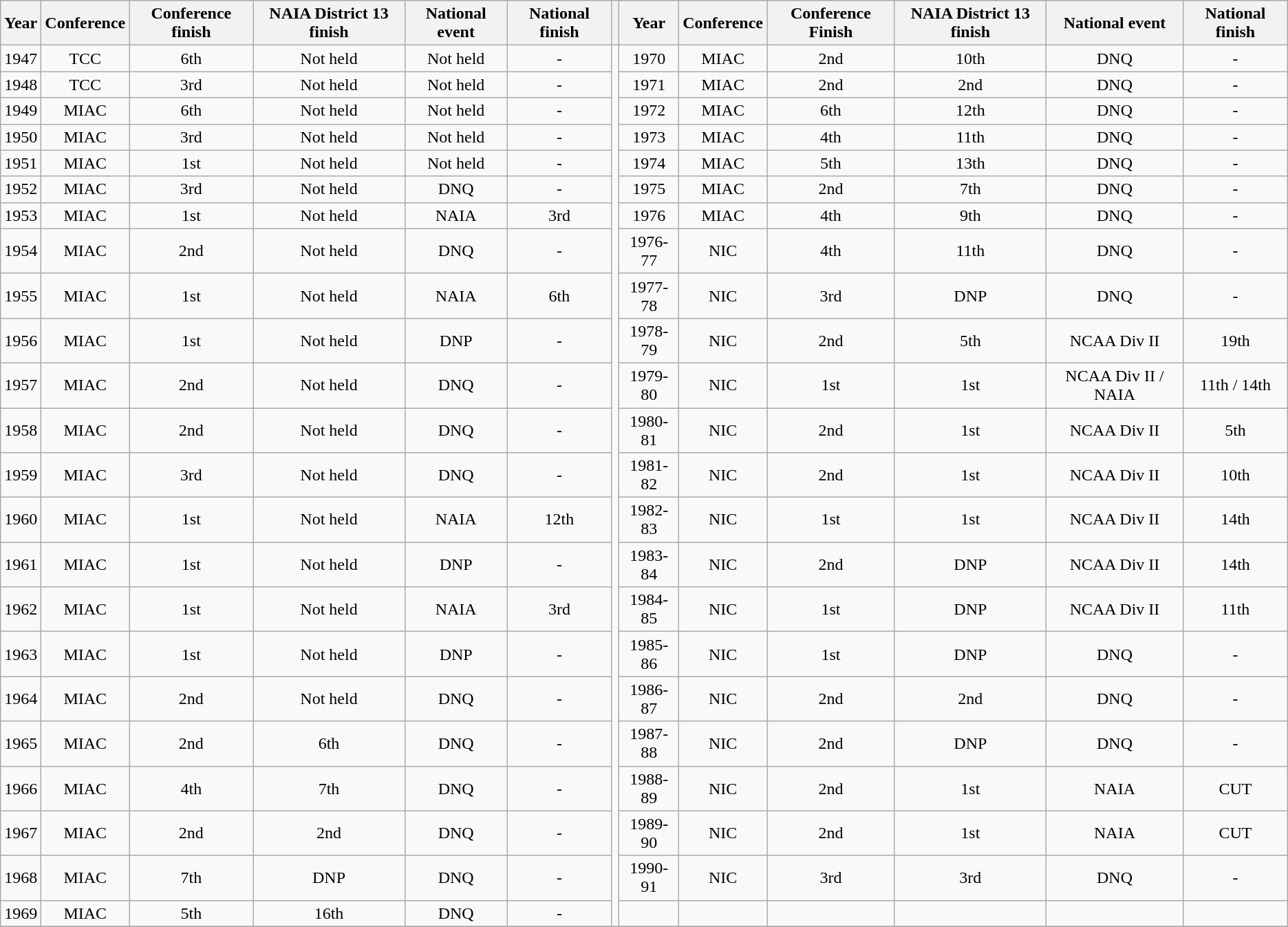<table class="wikitable" style="text-align: center">
<tr>
<th>Year</th>
<th>Conference</th>
<th>Conference finish</th>
<th>NAIA District 13 finish</th>
<th>National event</th>
<th>National finish</th>
<th></th>
<th>Year</th>
<th>Conference</th>
<th>Conference Finish</th>
<th>NAIA District 13 finish</th>
<th>National event</th>
<th>National finish</th>
</tr>
<tr>
<td>1947</td>
<td>TCC</td>
<td>6th</td>
<td>Not held</td>
<td>Not held</td>
<td>-</td>
<td rowspan=23></td>
<td>1970</td>
<td>MIAC</td>
<td>2nd</td>
<td>10th</td>
<td>DNQ</td>
<td>-</td>
</tr>
<tr>
<td>1948</td>
<td>TCC</td>
<td>3rd</td>
<td>Not held</td>
<td>Not held</td>
<td>-</td>
<td>1971</td>
<td>MIAC</td>
<td>2nd</td>
<td>2nd</td>
<td>DNQ</td>
<td>-</td>
</tr>
<tr>
<td>1949</td>
<td>MIAC</td>
<td>6th</td>
<td>Not held</td>
<td>Not held</td>
<td>-</td>
<td>1972</td>
<td>MIAC</td>
<td>6th</td>
<td>12th</td>
<td>DNQ</td>
<td>-</td>
</tr>
<tr>
<td>1950</td>
<td>MIAC</td>
<td>3rd</td>
<td>Not held</td>
<td>Not held</td>
<td>-</td>
<td>1973</td>
<td>MIAC</td>
<td>4th</td>
<td>11th</td>
<td>DNQ</td>
<td>-</td>
</tr>
<tr>
<td>1951</td>
<td>MIAC</td>
<td>1st</td>
<td>Not held</td>
<td>Not held</td>
<td>-</td>
<td>1974</td>
<td>MIAC</td>
<td>5th</td>
<td>13th</td>
<td>DNQ</td>
<td>-</td>
</tr>
<tr>
<td>1952</td>
<td>MIAC</td>
<td>3rd</td>
<td>Not held</td>
<td>DNQ</td>
<td>-</td>
<td>1975</td>
<td>MIAC</td>
<td>2nd</td>
<td>7th</td>
<td>DNQ</td>
<td>-</td>
</tr>
<tr>
<td>1953</td>
<td>MIAC</td>
<td>1st</td>
<td>Not held</td>
<td>NAIA</td>
<td>3rd</td>
<td>1976</td>
<td>MIAC</td>
<td>4th</td>
<td>9th</td>
<td>DNQ</td>
<td>-</td>
</tr>
<tr>
<td>1954</td>
<td>MIAC</td>
<td>2nd</td>
<td>Not held</td>
<td>DNQ</td>
<td>-</td>
<td>1976-77</td>
<td>NIC</td>
<td>4th</td>
<td>11th</td>
<td>DNQ</td>
<td>-</td>
</tr>
<tr>
<td>1955</td>
<td>MIAC</td>
<td>1st</td>
<td>Not held</td>
<td>NAIA</td>
<td>6th</td>
<td>1977-78</td>
<td>NIC</td>
<td>3rd</td>
<td>DNP</td>
<td>DNQ</td>
<td>-</td>
</tr>
<tr>
<td>1956</td>
<td>MIAC</td>
<td>1st</td>
<td>Not held</td>
<td>DNP</td>
<td>-</td>
<td>1978-79</td>
<td>NIC</td>
<td>2nd</td>
<td>5th</td>
<td>NCAA Div II</td>
<td>19th</td>
</tr>
<tr>
<td>1957</td>
<td>MIAC</td>
<td>2nd</td>
<td>Not held</td>
<td>DNQ</td>
<td>-</td>
<td>1979-80</td>
<td>NIC</td>
<td>1st</td>
<td>1st</td>
<td>NCAA Div II / NAIA</td>
<td>11th / 14th</td>
</tr>
<tr>
<td>1958</td>
<td>MIAC</td>
<td>2nd</td>
<td>Not held</td>
<td>DNQ</td>
<td>-</td>
<td>1980-81</td>
<td>NIC</td>
<td>2nd</td>
<td>1st</td>
<td>NCAA Div II</td>
<td>5th</td>
</tr>
<tr>
<td>1959</td>
<td>MIAC</td>
<td>3rd</td>
<td>Not held</td>
<td>DNQ</td>
<td>-</td>
<td>1981-82</td>
<td>NIC</td>
<td>2nd</td>
<td>1st</td>
<td>NCAA Div II</td>
<td>10th</td>
</tr>
<tr>
<td>1960</td>
<td>MIAC</td>
<td>1st</td>
<td>Not held</td>
<td>NAIA</td>
<td>12th</td>
<td>1982-83</td>
<td>NIC</td>
<td>1st</td>
<td>1st</td>
<td>NCAA Div II</td>
<td>14th</td>
</tr>
<tr>
<td>1961</td>
<td>MIAC</td>
<td>1st</td>
<td>Not held</td>
<td>DNP</td>
<td>-</td>
<td>1983-84</td>
<td>NIC</td>
<td>2nd</td>
<td>DNP</td>
<td>NCAA Div II</td>
<td>14th</td>
</tr>
<tr>
<td>1962</td>
<td>MIAC</td>
<td>1st</td>
<td>Not held</td>
<td>NAIA</td>
<td>3rd</td>
<td>1984-85</td>
<td>NIC</td>
<td>1st</td>
<td>DNP</td>
<td>NCAA Div II</td>
<td>11th</td>
</tr>
<tr>
<td>1963</td>
<td>MIAC</td>
<td>1st</td>
<td>Not held</td>
<td>DNP</td>
<td>-</td>
<td>1985-86</td>
<td>NIC</td>
<td>1st</td>
<td>DNP</td>
<td>DNQ</td>
<td>-</td>
</tr>
<tr>
<td>1964</td>
<td>MIAC</td>
<td>2nd</td>
<td>Not held</td>
<td>DNQ</td>
<td>-</td>
<td>1986-87</td>
<td>NIC</td>
<td>2nd</td>
<td>2nd</td>
<td>DNQ</td>
<td>-</td>
</tr>
<tr>
<td>1965</td>
<td>MIAC</td>
<td>2nd</td>
<td>6th</td>
<td>DNQ</td>
<td>-</td>
<td>1987-88</td>
<td>NIC</td>
<td>2nd</td>
<td>DNP</td>
<td>DNQ</td>
<td>-</td>
</tr>
<tr>
<td>1966</td>
<td>MIAC</td>
<td>4th</td>
<td>7th</td>
<td>DNQ</td>
<td>-</td>
<td>1988-89</td>
<td>NIC</td>
<td>2nd</td>
<td>1st</td>
<td>NAIA</td>
<td>CUT</td>
</tr>
<tr>
<td>1967</td>
<td>MIAC</td>
<td>2nd</td>
<td>2nd</td>
<td>DNQ</td>
<td>-</td>
<td>1989-90</td>
<td>NIC</td>
<td>2nd</td>
<td>1st</td>
<td>NAIA</td>
<td>CUT</td>
</tr>
<tr>
<td>1968</td>
<td>MIAC</td>
<td>7th</td>
<td>DNP</td>
<td>DNQ</td>
<td>-</td>
<td>1990-91</td>
<td>NIC</td>
<td>3rd</td>
<td>3rd</td>
<td>DNQ</td>
<td>-</td>
</tr>
<tr>
<td>1969</td>
<td>MIAC</td>
<td>5th</td>
<td>16th</td>
<td>DNQ</td>
<td>-</td>
<td></td>
<td></td>
<td></td>
<td></td>
<td></td>
<td></td>
</tr>
<tr>
</tr>
</table>
